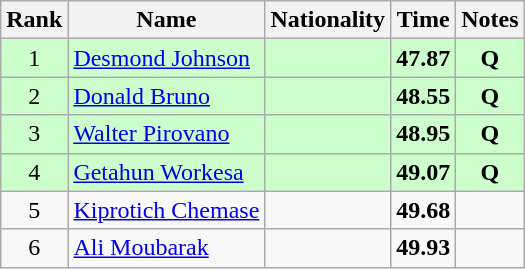<table class="wikitable sortable" style="text-align:center">
<tr>
<th>Rank</th>
<th>Name</th>
<th>Nationality</th>
<th>Time</th>
<th>Notes</th>
</tr>
<tr bgcolor=ccffcc>
<td>1</td>
<td align=left><a href='#'>Desmond Johnson</a></td>
<td align=left></td>
<td><strong>47.87</strong></td>
<td><strong>Q</strong></td>
</tr>
<tr bgcolor=ccffcc>
<td>2</td>
<td align=left><a href='#'>Donald Bruno</a></td>
<td align=left></td>
<td><strong>48.55</strong></td>
<td><strong>Q</strong></td>
</tr>
<tr bgcolor=ccffcc>
<td>3</td>
<td align=left><a href='#'>Walter Pirovano</a></td>
<td align=left></td>
<td><strong>48.95</strong></td>
<td><strong>Q</strong></td>
</tr>
<tr bgcolor=ccffcc>
<td>4</td>
<td align=left><a href='#'>Getahun Workesa</a></td>
<td align=left></td>
<td><strong>49.07</strong></td>
<td><strong>Q</strong></td>
</tr>
<tr>
<td>5</td>
<td align=left><a href='#'>Kiprotich Chemase</a></td>
<td align=left></td>
<td><strong>49.68</strong></td>
<td></td>
</tr>
<tr>
<td>6</td>
<td align=left><a href='#'>Ali Moubarak</a></td>
<td align=left></td>
<td><strong>49.93</strong></td>
<td></td>
</tr>
</table>
